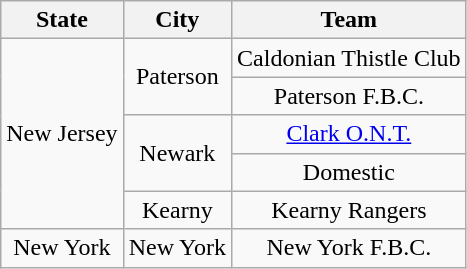<table class= "wikitable sortable" style="text-align:center">
<tr>
<th>State</th>
<th>City</th>
<th>Team</th>
</tr>
<tr>
<td rowspan=5>New Jersey</td>
<td rowspan=2>Paterson</td>
<td>Caldonian Thistle Club</td>
</tr>
<tr>
<td>Paterson F.B.C.</td>
</tr>
<tr>
<td rowspan=2>Newark</td>
<td><a href='#'>Clark O.N.T.</a></td>
</tr>
<tr>
<td>Domestic</td>
</tr>
<tr>
<td>Kearny</td>
<td>Kearny Rangers</td>
</tr>
<tr>
<td>New York</td>
<td>New York</td>
<td>New York F.B.C.</td>
</tr>
</table>
